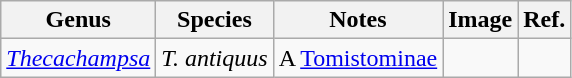<table class="wikitable">
<tr>
<th>Genus</th>
<th>Species</th>
<th>Notes</th>
<th>Image</th>
<th>Ref.</th>
</tr>
<tr>
<td><em><a href='#'>Thecachampsa</a></em></td>
<td><em>T. antiquus</em></td>
<td>A <a href='#'>Tomistominae</a></td>
<td></td>
<td></td>
</tr>
</table>
